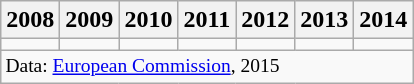<table class=wikitable>
<tr>
<th>2008</th>
<th>2009</th>
<th>2010</th>
<th>2011</th>
<th>2012</th>
<th>2013</th>
<th>2014</th>
</tr>
<tr>
<td></td>
<td></td>
<td></td>
<td></td>
<td></td>
<td></td>
<td></td>
</tr>
<tr>
<td colspan=8 style="font-size: small">Data: <a href='#'>European Commission</a>, 2015</td>
</tr>
</table>
